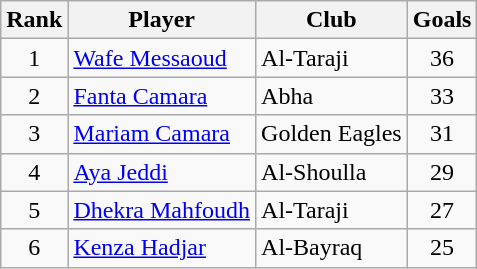<table class="wikitable" style="text-align:center">
<tr>
<th>Rank</th>
<th>Player</th>
<th>Club</th>
<th>Goals</th>
</tr>
<tr>
<td rowspan=1>1</td>
<td align="left"> <a href='#'>Wafe Messaoud</a></td>
<td align="left">Al-Taraji</td>
<td rowspan=1>36</td>
</tr>
<tr>
<td rowspan=1>2</td>
<td align="left"> <a href='#'>Fanta Camara</a></td>
<td align="left">Abha</td>
<td rowspan=1>33</td>
</tr>
<tr>
<td rowspan=1>3</td>
<td align="left"> <a href='#'>Mariam Camara</a></td>
<td align="left">Golden Eagles</td>
<td rowspan=1>31</td>
</tr>
<tr>
<td rowspan=1>4</td>
<td align="left"> <a href='#'>Aya Jeddi</a></td>
<td align="left">Al-Shoulla</td>
<td rowspan=1>29</td>
</tr>
<tr>
<td rowspan=1>5</td>
<td align="left"> <a href='#'>Dhekra Mahfoudh</a></td>
<td align="left">Al-Taraji</td>
<td rowspan=1>27</td>
</tr>
<tr>
<td rowspan=1>6</td>
<td align="left"> <a href='#'>Kenza Hadjar</a></td>
<td align="left">Al-Bayraq</td>
<td rowspan=1>25</td>
</tr>
</table>
